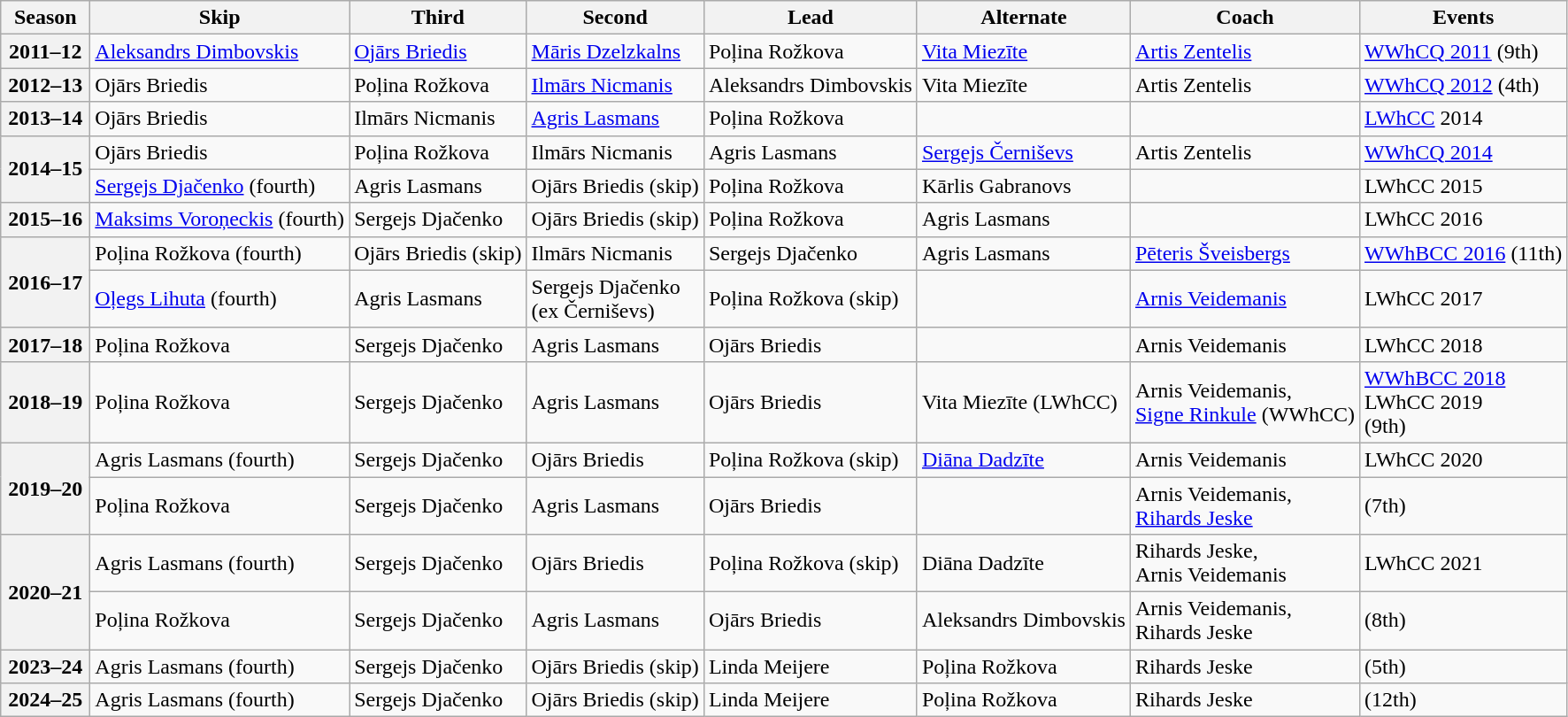<table class="wikitable">
<tr>
<th scope="col" width=60>Season</th>
<th scope="col">Skip</th>
<th scope="col">Third</th>
<th scope="col">Second</th>
<th scope="col">Lead</th>
<th scope="col">Alternate</th>
<th scope="col">Coach</th>
<th scope="col">Events</th>
</tr>
<tr>
<th scope="row">2011–12</th>
<td><a href='#'>Aleksandrs Dimbovskis</a></td>
<td><a href='#'>Ojārs Briedis</a></td>
<td><a href='#'>Māris Dzelzkalns</a></td>
<td>Poļina Rožkova</td>
<td><a href='#'>Vita Miezīte</a></td>
<td><a href='#'>Artis Zentelis</a></td>
<td><a href='#'>WWhCQ 2011</a> (9th)</td>
</tr>
<tr>
<th scope="row">2012–13</th>
<td>Ojārs Briedis</td>
<td>Poļina Rožkova</td>
<td><a href='#'>Ilmārs Nicmanis</a></td>
<td>Aleksandrs Dimbovskis</td>
<td>Vita Miezīte</td>
<td>Artis Zentelis</td>
<td><a href='#'>WWhCQ 2012</a> (4th)</td>
</tr>
<tr>
<th scope="row">2013–14</th>
<td>Ojārs Briedis</td>
<td>Ilmārs Nicmanis</td>
<td><a href='#'>Agris Lasmans</a></td>
<td>Poļina Rožkova</td>
<td></td>
<td></td>
<td><a href='#'>LWhCC</a> 2014 </td>
</tr>
<tr>
<th scope="row" rowspan="2">2014–15</th>
<td>Ojārs Briedis</td>
<td>Poļina Rožkova</td>
<td>Ilmārs Nicmanis</td>
<td>Agris Lasmans</td>
<td><a href='#'>Sergejs Černiševs</a></td>
<td>Artis Zentelis</td>
<td><a href='#'>WWhCQ 2014</a> </td>
</tr>
<tr>
<td><a href='#'>Sergejs Djačenko</a> (fourth)</td>
<td>Agris Lasmans</td>
<td>Ojārs Briedis (skip)</td>
<td>Poļina Rožkova</td>
<td>Kārlis Gabranovs</td>
<td></td>
<td>LWhCC 2015 </td>
</tr>
<tr>
<th scope="row">2015–16</th>
<td><a href='#'>Maksims Voroņeckis</a> (fourth)</td>
<td>Sergejs Djačenko</td>
<td>Ojārs Briedis (skip)</td>
<td>Poļina Rožkova</td>
<td>Agris Lasmans</td>
<td></td>
<td>LWhCC 2016 </td>
</tr>
<tr>
<th scope="row" rowspan="2">2016–17</th>
<td>Poļina Rožkova (fourth)</td>
<td>Ojārs Briedis (skip)</td>
<td>Ilmārs Nicmanis</td>
<td>Sergejs Djačenko</td>
<td>Agris Lasmans</td>
<td><a href='#'>Pēteris Šveisbergs</a></td>
<td><a href='#'>WWhBCC 2016</a> (11th)</td>
</tr>
<tr>
<td><a href='#'>Oļegs Lihuta</a> (fourth)</td>
<td>Agris Lasmans</td>
<td>Sergejs Djačenko<br>(ex Černiševs)</td>
<td>Poļina Rožkova (skip)</td>
<td></td>
<td><a href='#'>Arnis Veidemanis</a></td>
<td>LWhCC 2017 </td>
</tr>
<tr>
<th scope="row">2017–18</th>
<td>Poļina Rožkova</td>
<td>Sergejs Djačenko</td>
<td>Agris Lasmans</td>
<td>Ojārs Briedis</td>
<td></td>
<td>Arnis Veidemanis</td>
<td>LWhCC 2018 </td>
</tr>
<tr>
<th scope="row">2018–19</th>
<td>Poļina Rožkova</td>
<td>Sergejs Djačenko</td>
<td>Agris Lasmans</td>
<td>Ojārs Briedis</td>
<td>Vita Miezīte (LWhCC)</td>
<td>Arnis Veidemanis,<br><a href='#'>Signe Rinkule</a> (WWhCC)</td>
<td><a href='#'>WWhBCC 2018</a> <br>LWhCC 2019 <br> (9th)</td>
</tr>
<tr>
<th scope="row" rowspan="2">2019–20</th>
<td>Agris Lasmans (fourth)</td>
<td>Sergejs Djačenko</td>
<td>Ojārs Briedis</td>
<td>Poļina Rožkova (skip)</td>
<td><a href='#'>Diāna Dadzīte</a></td>
<td>Arnis Veidemanis</td>
<td>LWhCC 2020 </td>
</tr>
<tr>
<td>Poļina Rožkova</td>
<td>Sergejs Djačenko</td>
<td>Agris Lasmans</td>
<td>Ojārs Briedis</td>
<td></td>
<td>Arnis Veidemanis,<br><a href='#'>Rihards Jeske</a></td>
<td> (7th)</td>
</tr>
<tr>
<th scope="row" rowspan="2">2020–21</th>
<td>Agris Lasmans (fourth)</td>
<td>Sergejs Djačenko</td>
<td>Ojārs Briedis</td>
<td>Poļina Rožkova (skip)</td>
<td>Diāna Dadzīte</td>
<td>Rihards Jeske,<br>Arnis Veidemanis</td>
<td>LWhCC 2021 </td>
</tr>
<tr>
<td>Poļina Rožkova</td>
<td>Sergejs Djačenko</td>
<td>Agris Lasmans</td>
<td>Ojārs Briedis</td>
<td>Aleksandrs Dimbovskis</td>
<td>Arnis Veidemanis,<br>Rihards Jeske</td>
<td> (8th)</td>
</tr>
<tr>
<th scope="row">2023–24</th>
<td>Agris Lasmans (fourth)</td>
<td>Sergejs Djačenko</td>
<td>Ojārs Briedis (skip)</td>
<td>Linda Meijere</td>
<td>Poļina Rožkova</td>
<td>Rihards Jeske</td>
<td> (5th)</td>
</tr>
<tr>
<th scope="row">2024–25</th>
<td>Agris Lasmans (fourth)</td>
<td>Sergejs Djačenko</td>
<td>Ojārs Briedis (skip)</td>
<td>Linda Meijere</td>
<td>Poļina Rožkova</td>
<td>Rihards Jeske</td>
<td> (12th)</td>
</tr>
</table>
